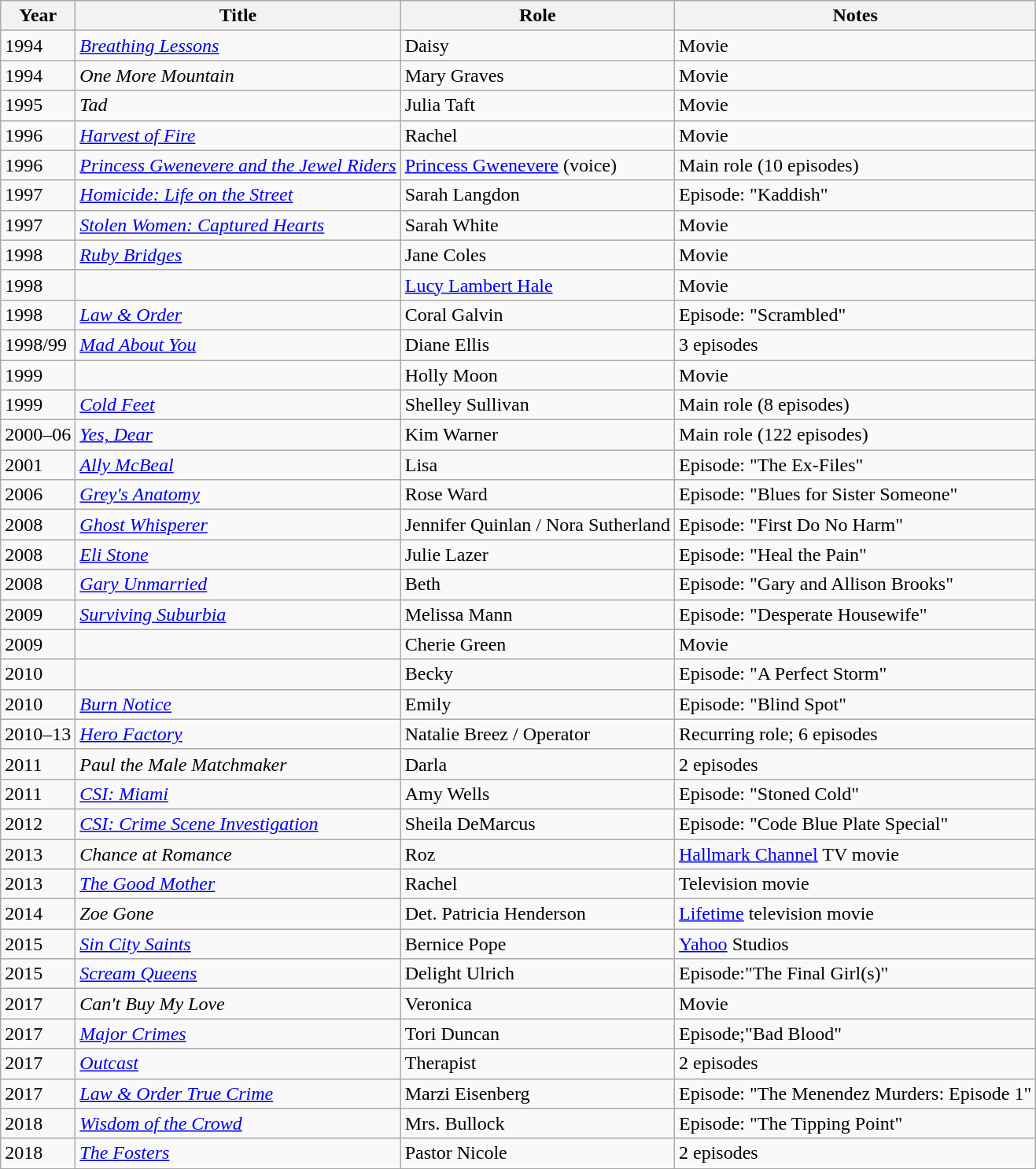<table class="wikitable sortable">
<tr>
<th>Year</th>
<th>Title</th>
<th>Role</th>
<th class="unsortable">Notes</th>
</tr>
<tr>
<td>1994</td>
<td><em><a href='#'>Breathing Lessons</a></em></td>
<td>Daisy</td>
<td>Movie</td>
</tr>
<tr>
<td>1994</td>
<td><em>One More Mountain</em></td>
<td>Mary Graves</td>
<td>Movie</td>
</tr>
<tr>
<td>1995</td>
<td><em>Tad</em></td>
<td>Julia Taft</td>
<td>Movie</td>
</tr>
<tr>
<td>1996</td>
<td><em><a href='#'>Harvest of Fire</a></em></td>
<td>Rachel</td>
<td>Movie</td>
</tr>
<tr>
<td>1996</td>
<td><em><a href='#'>Princess Gwenevere and the Jewel Riders</a></em></td>
<td><a href='#'>Princess Gwenevere</a> (voice)</td>
<td>Main role (10 episodes)</td>
</tr>
<tr>
<td>1997</td>
<td><em><a href='#'>Homicide: Life on the Street</a></em></td>
<td>Sarah Langdon</td>
<td>Episode: "Kaddish"</td>
</tr>
<tr>
<td>1997</td>
<td><em><a href='#'>Stolen Women: Captured Hearts</a></em></td>
<td>Sarah White</td>
<td>Movie</td>
</tr>
<tr>
<td>1998</td>
<td><em><a href='#'>Ruby Bridges</a></em></td>
<td>Jane Coles</td>
<td>Movie</td>
</tr>
<tr>
<td>1998</td>
<td><em></em></td>
<td><a href='#'>Lucy Lambert Hale</a></td>
<td>Movie</td>
</tr>
<tr>
<td>1998</td>
<td><em><a href='#'>Law & Order</a></em></td>
<td>Coral Galvin</td>
<td>Episode: "Scrambled"</td>
</tr>
<tr>
<td>1998/99</td>
<td><em><a href='#'>Mad About You</a></em></td>
<td>Diane Ellis</td>
<td>3 episodes</td>
</tr>
<tr>
<td>1999</td>
<td><em></em></td>
<td>Holly Moon</td>
<td>Movie</td>
</tr>
<tr>
<td>1999</td>
<td><em><a href='#'>Cold Feet</a></em></td>
<td>Shelley Sullivan</td>
<td>Main role (8 episodes)</td>
</tr>
<tr>
<td>2000–06</td>
<td><em><a href='#'>Yes, Dear</a></em></td>
<td>Kim Warner</td>
<td>Main role (122 episodes)</td>
</tr>
<tr>
<td>2001</td>
<td><em><a href='#'>Ally McBeal</a></em></td>
<td>Lisa</td>
<td>Episode: "The Ex-Files"</td>
</tr>
<tr>
<td>2006</td>
<td><em><a href='#'>Grey's Anatomy</a></em></td>
<td>Rose Ward</td>
<td>Episode: "Blues for Sister Someone"</td>
</tr>
<tr>
<td>2008</td>
<td><em><a href='#'>Ghost Whisperer</a></em></td>
<td>Jennifer Quinlan / Nora Sutherland</td>
<td>Episode: "First Do No Harm"</td>
</tr>
<tr>
<td>2008</td>
<td><em><a href='#'>Eli Stone</a></em></td>
<td>Julie Lazer</td>
<td>Episode: "Heal the Pain"</td>
</tr>
<tr>
<td>2008</td>
<td><em><a href='#'>Gary Unmarried</a></em></td>
<td>Beth</td>
<td>Episode: "Gary and Allison Brooks"</td>
</tr>
<tr>
<td>2009</td>
<td><em><a href='#'>Surviving Suburbia</a></em></td>
<td>Melissa Mann</td>
<td>Episode: "Desperate Housewife"</td>
</tr>
<tr>
<td>2009</td>
<td><em></em></td>
<td>Cherie Green</td>
<td>Movie</td>
</tr>
<tr>
<td>2010</td>
<td><em></em></td>
<td>Becky</td>
<td>Episode: "A Perfect Storm"</td>
</tr>
<tr>
<td>2010</td>
<td><em><a href='#'>Burn Notice</a></em></td>
<td>Emily</td>
<td>Episode: "Blind Spot"</td>
</tr>
<tr>
<td>2010–13</td>
<td><em><a href='#'>Hero Factory</a></em></td>
<td>Natalie Breez / Operator</td>
<td>Recurring role; 6 episodes</td>
</tr>
<tr>
<td>2011</td>
<td><em>Paul the Male Matchmaker</em></td>
<td>Darla</td>
<td>2 episodes</td>
</tr>
<tr>
<td>2011</td>
<td><em><a href='#'>CSI: Miami</a></em></td>
<td>Amy Wells</td>
<td>Episode: "Stoned Cold"</td>
</tr>
<tr>
<td>2012</td>
<td><em><a href='#'>CSI: Crime Scene Investigation</a></em></td>
<td>Sheila DeMarcus</td>
<td>Episode: "Code Blue Plate Special"</td>
</tr>
<tr>
<td>2013</td>
<td><em>Chance at Romance</em></td>
<td>Roz</td>
<td><a href='#'>Hallmark Channel</a> TV movie</td>
</tr>
<tr>
<td>2013</td>
<td><em><a href='#'>The Good Mother</a></em></td>
<td>Rachel</td>
<td>Television movie</td>
</tr>
<tr>
<td>2014</td>
<td><em>Zoe Gone</em></td>
<td>Det. Patricia Henderson</td>
<td><a href='#'>Lifetime</a> television movie</td>
</tr>
<tr>
<td>2015</td>
<td><em><a href='#'>Sin City Saints</a></em></td>
<td>Bernice Pope</td>
<td><a href='#'>Yahoo</a> Studios</td>
</tr>
<tr>
<td>2015</td>
<td><em><a href='#'>Scream Queens</a></em></td>
<td>Delight Ulrich</td>
<td>Episode:"The Final Girl(s)"</td>
</tr>
<tr>
<td>2017</td>
<td><em>Can't Buy My Love</em></td>
<td>Veronica</td>
<td>Movie</td>
</tr>
<tr>
<td>2017</td>
<td><em><a href='#'>Major Crimes</a></em></td>
<td>Tori Duncan</td>
<td>Episode;"Bad Blood"</td>
</tr>
<tr>
<td>2017</td>
<td><em><a href='#'>Outcast</a></em></td>
<td>Therapist</td>
<td>2 episodes</td>
</tr>
<tr>
<td>2017</td>
<td><em><a href='#'>Law & Order True Crime</a></em></td>
<td>Marzi Eisenberg</td>
<td>Episode: "The Menendez Murders: Episode 1"</td>
</tr>
<tr>
<td>2018</td>
<td><em><a href='#'>Wisdom of the Crowd</a></em></td>
<td>Mrs. Bullock</td>
<td>Episode: "The Tipping Point"</td>
</tr>
<tr>
<td>2018</td>
<td><em><a href='#'>The Fosters</a></em></td>
<td>Pastor Nicole</td>
<td>2 episodes</td>
</tr>
</table>
